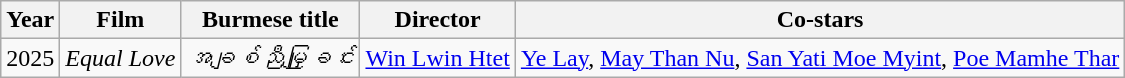<table class="wikitable plainrowheaders sortable">
<tr>
<th>Year</th>
<th>Film</th>
<th>Burmese title</th>
<th>Director</th>
<th>Co-stars</th>
</tr>
<tr>
<td rowspan="1">2025</td>
<td><em>Equal Love</em></td>
<td><em>အချစ်ညီမျှခြင်း</em></td>
<td><a href='#'>Win Lwin Htet</a></td>
<td><a href='#'>Ye Lay</a>, <a href='#'>May Than Nu</a>, <a href='#'>San Yati Moe Myint</a>, <a href='#'>Poe Mamhe Thar</a></td>
</tr>
</table>
